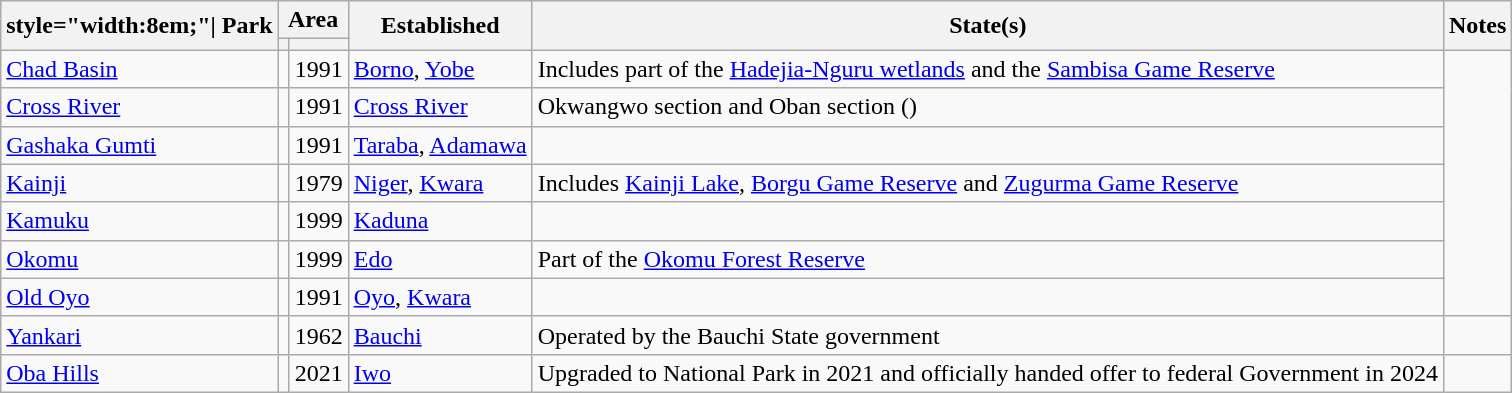<table class="wikitable sortable">
<tr>
<th rowspan=2>style="width:8em;"| Park</th>
<th colspan=2>Area</th>
<th rowspan=2>Established</th>
<th rowspan=2>State(s)</th>
<th rowspan=2>Notes</th>
</tr>
<tr>
<th></th>
<th></th>
</tr>
<tr>
<td><a href='#'>Chad Basin</a></td>
<td></td>
<td>1991</td>
<td><a href='#'>Borno</a>, <a href='#'>Yobe</a></td>
<td>Includes part of the <a href='#'>Hadejia-Nguru wetlands</a> and the <a href='#'>Sambisa Game Reserve</a></td>
</tr>
<tr>
<td><a href='#'>Cross River</a></td>
<td></td>
<td>1991</td>
<td><a href='#'>Cross River</a></td>
<td>Okwangwo section and Oban section ()</td>
</tr>
<tr>
<td><a href='#'>Gashaka Gumti</a></td>
<td></td>
<td>1991</td>
<td><a href='#'>Taraba</a>, <a href='#'>Adamawa</a></td>
<td></td>
</tr>
<tr>
<td><a href='#'>Kainji</a></td>
<td></td>
<td>1979</td>
<td><a href='#'>Niger</a>, <a href='#'>Kwara</a></td>
<td>Includes <a href='#'>Kainji Lake</a>, <a href='#'>Borgu Game Reserve</a> and <a href='#'>Zugurma Game Reserve</a></td>
</tr>
<tr>
<td><a href='#'>Kamuku</a></td>
<td></td>
<td>1999</td>
<td><a href='#'>Kaduna</a></td>
<td></td>
</tr>
<tr>
<td><a href='#'>Okomu</a></td>
<td></td>
<td>1999</td>
<td><a href='#'>Edo</a></td>
<td>Part of the <a href='#'>Okomu Forest Reserve</a></td>
</tr>
<tr>
<td><a href='#'>Old Oyo</a></td>
<td></td>
<td>1991</td>
<td><a href='#'>Oyo</a>, <a href='#'>Kwara</a></td>
<td></td>
</tr>
<tr>
<td><a href='#'>Yankari</a></td>
<td></td>
<td>1962</td>
<td><a href='#'>Bauchi</a></td>
<td>Operated by the Bauchi State government</td>
<td></td>
</tr>
<tr>
<td><a href='#'>Oba Hills</a></td>
<td></td>
<td>2021</td>
<td><a href='#'>Iwo</a></td>
<td>Upgraded to National Park in 2021 and officially handed offer to federal Government in 2024</td>
</tr>
</table>
